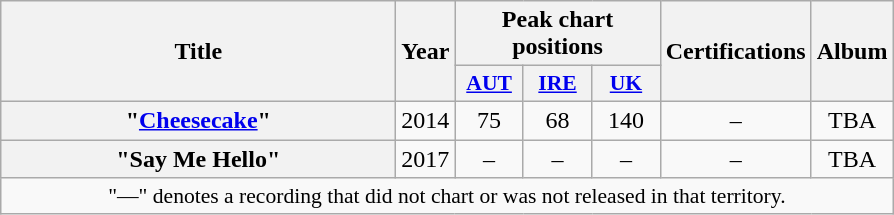<table class="wikitable plainrowheaders" style="text-align:center;">
<tr>
<th scope="col" rowspan="2" style="width:16em;">Title</th>
<th scope="col" rowspan="2">Year</th>
<th scope="col" colspan="3">Peak chart positions</th>
<th scope="col" rowspan="2">Certifications</th>
<th scope="col" rowspan="2">Album</th>
</tr>
<tr>
<th scope="col" style="width:2.7em;font-size:90%;"><a href='#'>AUT</a><br></th>
<th scope="col" style="width:2.7em;font-size:90%;"><a href='#'>IRE</a><br></th>
<th scope="col" style="width:2.7em;font-size:90%;"><a href='#'>UK</a><br></th>
</tr>
<tr>
<th scope="row">"<a href='#'>Cheesecake</a>"<br></th>
<td>2014</td>
<td>75</td>
<td>68</td>
<td>140</td>
<td>–</td>
<td>TBA</td>
</tr>
<tr>
<th scope="row">"Say Me Hello"<br></th>
<td>2017</td>
<td>–</td>
<td>–</td>
<td>–</td>
<td>–</td>
<td>TBA</td>
</tr>
<tr>
<td colspan="14" style="font-size:90%">"—" denotes a recording that did not chart or was not released in that territory.</td>
</tr>
</table>
